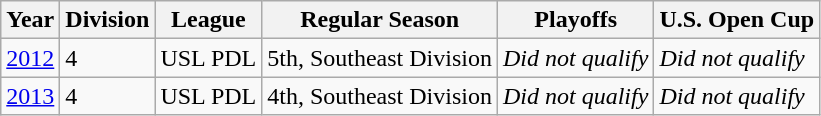<table class="wikitable">
<tr>
<th>Year</th>
<th>Division</th>
<th>League</th>
<th>Regular Season</th>
<th>Playoffs</th>
<th>U.S. Open Cup</th>
</tr>
<tr>
<td><a href='#'>2012</a></td>
<td>4</td>
<td>USL PDL</td>
<td>5th, Southeast Division</td>
<td><em>Did not qualify</em></td>
<td><em>Did not qualify</em></td>
</tr>
<tr>
<td><a href='#'>2013</a></td>
<td>4</td>
<td>USL PDL</td>
<td>4th, Southeast Division</td>
<td><em>Did not qualify</em></td>
<td><em>Did not qualify</em></td>
</tr>
</table>
